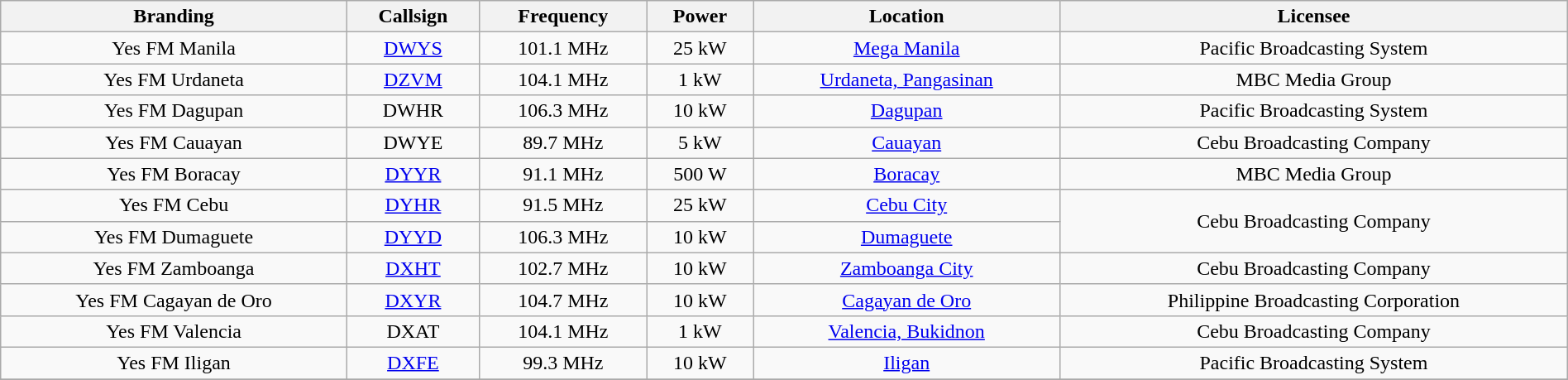<table class="wikitable" style="width:100%; text-align:center;">
<tr>
<th>Branding</th>
<th>Callsign</th>
<th>Frequency</th>
<th>Power</th>
<th>Location</th>
<th>Licensee</th>
</tr>
<tr>
<td>Yes FM Manila</td>
<td><a href='#'>DWYS</a></td>
<td>101.1 MHz</td>
<td>25 kW</td>
<td><a href='#'>Mega Manila</a></td>
<td>Pacific Broadcasting System</td>
</tr>
<tr>
<td>Yes FM Urdaneta</td>
<td><a href='#'>DZVM</a></td>
<td>104.1 MHz</td>
<td>1 kW</td>
<td><a href='#'>Urdaneta, Pangasinan</a></td>
<td>MBC Media Group</td>
</tr>
<tr>
<td>Yes FM Dagupan</td>
<td>DWHR</td>
<td>106.3 MHz</td>
<td>10 kW</td>
<td><a href='#'>Dagupan</a></td>
<td>Pacific Broadcasting System</td>
</tr>
<tr>
<td>Yes FM Cauayan</td>
<td>DWYE</td>
<td>89.7 MHz</td>
<td>5 kW</td>
<td><a href='#'>Cauayan</a></td>
<td>Cebu Broadcasting Company</td>
</tr>
<tr>
<td>Yes FM Boracay</td>
<td><a href='#'>DYYR</a></td>
<td>91.1 MHz</td>
<td>500 W</td>
<td><a href='#'>Boracay</a></td>
<td>MBC Media Group</td>
</tr>
<tr>
<td>Yes FM Cebu</td>
<td><a href='#'>DYHR</a></td>
<td>91.5 MHz</td>
<td>25 kW</td>
<td><a href='#'>Cebu City</a></td>
<td rowspan=2>Cebu Broadcasting Company</td>
</tr>
<tr>
<td>Yes FM Dumaguete</td>
<td><a href='#'>DYYD</a></td>
<td>106.3 MHz</td>
<td>10 kW</td>
<td><a href='#'>Dumaguete</a></td>
</tr>
<tr>
<td>Yes FM Zamboanga</td>
<td><a href='#'>DXHT</a></td>
<td>102.7 MHz</td>
<td>10 kW</td>
<td><a href='#'>Zamboanga City</a></td>
<td rowspan=1>Cebu Broadcasting Company</td>
</tr>
<tr>
<td>Yes FM Cagayan de Oro</td>
<td><a href='#'>DXYR</a></td>
<td>104.7 MHz</td>
<td>10 kW</td>
<td><a href='#'>Cagayan de Oro</a></td>
<td>Philippine Broadcasting Corporation</td>
</tr>
<tr>
<td>Yes FM Valencia</td>
<td>DXAT</td>
<td>104.1 MHz</td>
<td>1 kW</td>
<td><a href='#'>Valencia, Bukidnon</a></td>
<td>Cebu Broadcasting Company</td>
</tr>
<tr>
<td>Yes FM Iligan</td>
<td><a href='#'>DXFE</a></td>
<td>99.3 MHz</td>
<td>10 kW</td>
<td><a href='#'>Iligan</a></td>
<td>Pacific Broadcasting System</td>
</tr>
<tr>
</tr>
</table>
